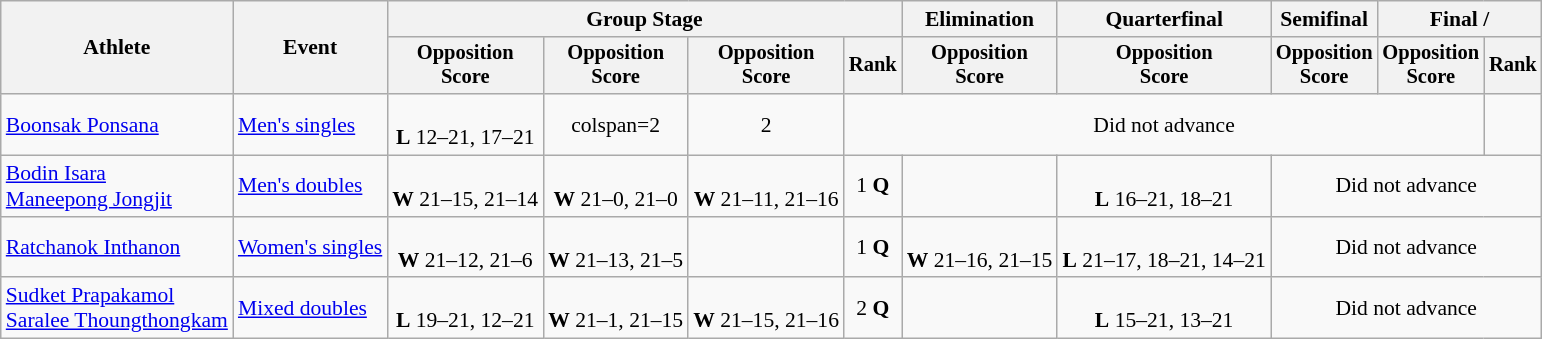<table class=wikitable style="font-size:90%">
<tr>
<th rowspan=2>Athlete</th>
<th rowspan=2>Event</th>
<th colspan=4>Group Stage</th>
<th>Elimination</th>
<th>Quarterfinal</th>
<th>Semifinal</th>
<th colspan=2>Final / </th>
</tr>
<tr style="font-size:95%">
<th>Opposition<br>Score</th>
<th>Opposition<br>Score</th>
<th>Opposition<br>Score</th>
<th>Rank</th>
<th>Opposition<br>Score</th>
<th>Opposition<br>Score</th>
<th>Opposition<br>Score</th>
<th>Opposition<br>Score</th>
<th>Rank</th>
</tr>
<tr align=center>
<td align=left><a href='#'>Boonsak Ponsana</a></td>
<td align=left><a href='#'>Men's singles</a></td>
<td><br><strong>L</strong> 12–21, 17–21</td>
<td>colspan=2 </td>
<td>2</td>
<td colspan=5>Did not advance</td>
</tr>
<tr align=center>
<td align=left><a href='#'>Bodin Isara</a><br><a href='#'>Maneepong Jongjit</a></td>
<td align=left><a href='#'>Men's doubles</a></td>
<td><br><strong>W</strong> 21–15, 21–14</td>
<td><br><strong>W</strong> 21–0, 21–0</td>
<td><br><strong>W</strong> 21–11, 21–16</td>
<td>1 <strong>Q</strong></td>
<td></td>
<td><br><strong>L</strong> 16–21, 18–21</td>
<td colspan=3>Did not advance</td>
</tr>
<tr align=center>
<td align=left><a href='#'>Ratchanok Inthanon</a></td>
<td align=left><a href='#'>Women's singles</a></td>
<td><br><strong>W</strong> 21–12, 21–6</td>
<td><br><strong>W</strong> 21–13, 21–5</td>
<td></td>
<td>1 <strong>Q</strong></td>
<td><br><strong>W</strong> 21–16, 21–15</td>
<td><br><strong>L</strong> 21–17, 18–21, 14–21</td>
<td colspan=3>Did not advance</td>
</tr>
<tr align=center>
<td align=left><a href='#'>Sudket Prapakamol</a><br><a href='#'>Saralee Thoungthongkam</a></td>
<td align=left><a href='#'>Mixed doubles</a></td>
<td><br><strong>L</strong> 19–21, 12–21</td>
<td><br><strong>W</strong> 21–1, 21–15</td>
<td><br><strong>W</strong> 21–15, 21–16</td>
<td>2 <strong>Q</strong></td>
<td></td>
<td><br><strong>L</strong> 15–21, 13–21</td>
<td colspan=3>Did not advance</td>
</tr>
</table>
